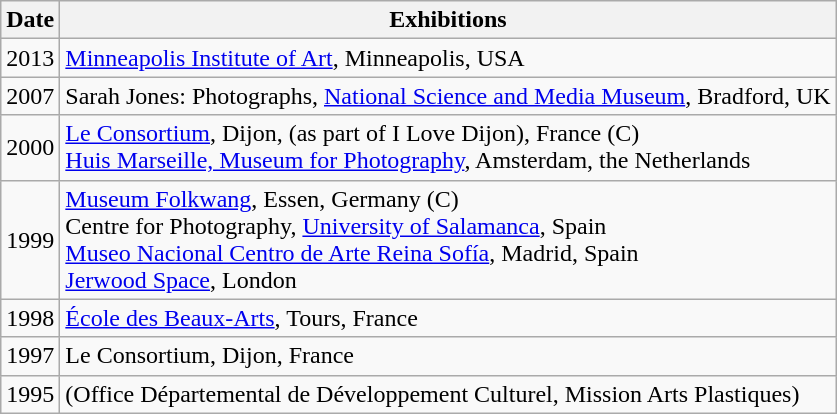<table class="wikitable">
<tr>
<th>Date</th>
<th>Exhibitions</th>
</tr>
<tr>
<td>2013</td>
<td><a href='#'>Minneapolis Institute of Art</a>, Minneapolis, USA</td>
</tr>
<tr>
<td>2007</td>
<td>Sarah Jones: Photographs, <a href='#'>National Science and Media Museum</a>, Bradford, UK</td>
</tr>
<tr>
<td>2000</td>
<td><a href='#'>Le Consortium</a>, Dijon, (as part of I Love Dijon), France (C)<br><a href='#'>Huis Marseille, Museum for Photography</a>, Amsterdam, the Netherlands</td>
</tr>
<tr>
<td>1999</td>
<td><a href='#'>Museum Folkwang</a>, Essen, Germany (C)<br>Centre for Photography, <a href='#'>University of Salamanca</a>, Spain<br><a href='#'>Museo Nacional Centro de Arte Reina Sofía</a>, Madrid, Spain<br><a href='#'>Jerwood Space</a>, London</td>
</tr>
<tr>
<td>1998</td>
<td><a href='#'>École des Beaux-Arts</a>, Tours, France</td>
</tr>
<tr>
<td>1997</td>
<td>Le Consortium, Dijon, France</td>
</tr>
<tr>
<td>1995</td>
<td>(Office Départemental de Développement Culturel, Mission Arts Plastiques)</td>
</tr>
</table>
